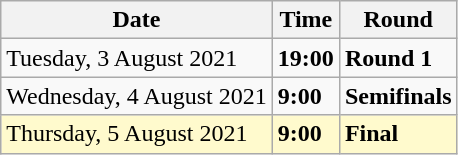<table class="wikitable">
<tr>
<th>Date</th>
<th>Time</th>
<th>Round</th>
</tr>
<tr>
<td>Tuesday, 3 August 2021</td>
<td><strong>19:00</strong></td>
<td><strong>Round 1</strong></td>
</tr>
<tr>
<td>Wednesday, 4 August 2021</td>
<td><strong>9:00</strong></td>
<td><strong>Semifinals</strong></td>
</tr>
<tr style=background:lemonchiffon>
<td>Thursday, 5 August 2021</td>
<td><strong>9:00</strong></td>
<td><strong>Final</strong></td>
</tr>
</table>
